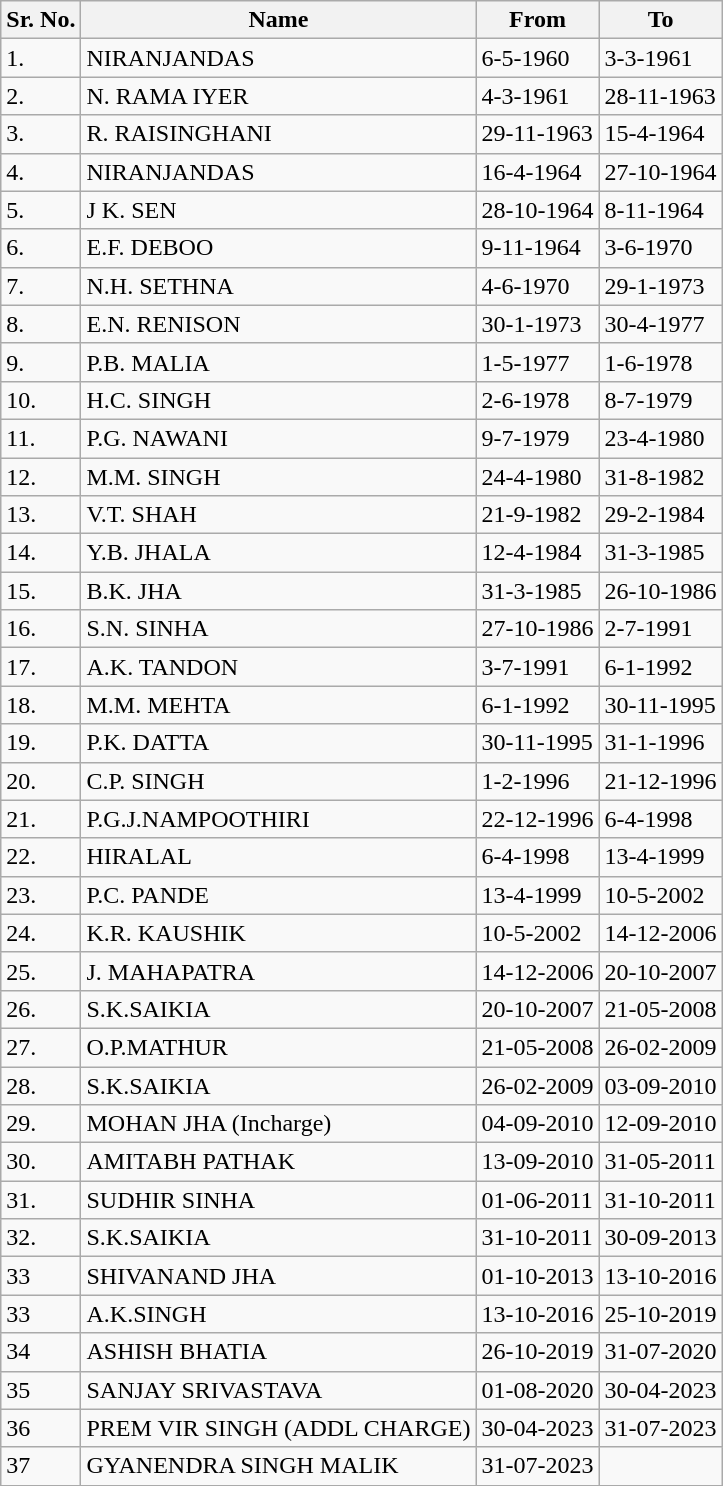<table class="wikitable">
<tr>
<th>Sr. No.</th>
<th>Name</th>
<th>From</th>
<th>To</th>
</tr>
<tr>
<td>1.</td>
<td>NIRANJANDAS</td>
<td>6-5-1960</td>
<td>3-3-1961</td>
</tr>
<tr>
<td>2.</td>
<td>N. RAMA IYER</td>
<td>4-3-1961</td>
<td>28-11-1963</td>
</tr>
<tr>
<td>3.</td>
<td>R. RAISINGHANI</td>
<td>29-11-1963</td>
<td>15-4-1964</td>
</tr>
<tr>
<td>4.</td>
<td>NIRANJANDAS</td>
<td>16-4-1964</td>
<td>27-10-1964</td>
</tr>
<tr>
<td>5.</td>
<td>J K. SEN</td>
<td>28-10-1964</td>
<td>8-11-1964</td>
</tr>
<tr>
<td>6.</td>
<td>E.F. DEBOO</td>
<td>9-11-1964</td>
<td>3-6-1970</td>
</tr>
<tr>
<td>7.</td>
<td>N.H. SETHNA</td>
<td>4-6-1970</td>
<td>29-1-1973</td>
</tr>
<tr>
<td>8.</td>
<td>E.N. RENISON</td>
<td>30-1-1973</td>
<td>30-4-1977</td>
</tr>
<tr>
<td>9.</td>
<td>P.B. MALIA</td>
<td>1-5-1977</td>
<td>1-6-1978</td>
</tr>
<tr>
<td>10.</td>
<td>H.C. SINGH</td>
<td>2-6-1978</td>
<td>8-7-1979</td>
</tr>
<tr>
<td>11.</td>
<td>P.G. NAWANI</td>
<td>9-7-1979</td>
<td>23-4-1980</td>
</tr>
<tr>
<td>12.</td>
<td>M.M. SINGH</td>
<td>24-4-1980</td>
<td>31-8-1982</td>
</tr>
<tr>
<td>13.</td>
<td>V.T. SHAH</td>
<td>21-9-1982</td>
<td>29-2-1984</td>
</tr>
<tr>
<td>14.</td>
<td>Y.B. JHALA</td>
<td>12-4-1984</td>
<td>31-3-1985</td>
</tr>
<tr>
<td>15.</td>
<td>B.K. JHA</td>
<td>31-3-1985</td>
<td>26-10-1986</td>
</tr>
<tr>
<td>16.</td>
<td>S.N. SINHA</td>
<td>27-10-1986</td>
<td>2-7-1991</td>
</tr>
<tr>
<td>17.</td>
<td>A.K. TANDON</td>
<td>3-7-1991</td>
<td>6-1-1992</td>
</tr>
<tr>
<td>18.</td>
<td>M.M. MEHTA</td>
<td>6-1-1992</td>
<td>30-11-1995</td>
</tr>
<tr>
<td>19.</td>
<td>P.K. DATTA</td>
<td>30-11-1995</td>
<td>31-1-1996</td>
</tr>
<tr>
<td>20.</td>
<td>C.P. SINGH</td>
<td>1-2-1996</td>
<td>21-12-1996</td>
</tr>
<tr>
<td>21.</td>
<td>P.G.J.NAMPOOTHIRI</td>
<td>22-12-1996</td>
<td>6-4-1998</td>
</tr>
<tr>
<td>22.</td>
<td>HIRALAL</td>
<td>6-4-1998</td>
<td>13-4-1999</td>
</tr>
<tr>
<td>23.</td>
<td>P.C. PANDE</td>
<td>13-4-1999</td>
<td>10-5-2002</td>
</tr>
<tr>
<td>24.</td>
<td>K.R. KAUSHIK</td>
<td>10-5-2002</td>
<td>14-12-2006</td>
</tr>
<tr>
<td>25.</td>
<td>J. MAHAPATRA</td>
<td>14-12-2006</td>
<td>20-10-2007</td>
</tr>
<tr>
<td>26.</td>
<td>S.K.SAIKIA</td>
<td>20-10-2007</td>
<td>21-05-2008</td>
</tr>
<tr>
<td>27.</td>
<td>O.P.MATHUR</td>
<td>21-05-2008</td>
<td>26-02-2009</td>
</tr>
<tr>
<td>28.</td>
<td>S.K.SAIKIA</td>
<td>26-02-2009</td>
<td>03-09-2010</td>
</tr>
<tr>
<td>29.</td>
<td>MOHAN JHA (Incharge)</td>
<td>04-09-2010</td>
<td>12-09-2010</td>
</tr>
<tr>
<td>30.</td>
<td>AMITABH PATHAK</td>
<td>13-09-2010</td>
<td>31-05-2011</td>
</tr>
<tr>
<td>31.</td>
<td>SUDHIR SINHA</td>
<td>01-06-2011</td>
<td>31-10-2011</td>
</tr>
<tr>
<td>32.</td>
<td>S.K.SAIKIA</td>
<td>31-10-2011</td>
<td>30-09-2013</td>
</tr>
<tr>
<td>33</td>
<td>SHIVANAND JHA</td>
<td>01-10-2013</td>
<td>13-10-2016</td>
</tr>
<tr>
<td>33</td>
<td>A.K.SINGH</td>
<td>13-10-2016</td>
<td>25-10-2019</td>
</tr>
<tr>
<td>34</td>
<td>ASHISH BHATIA</td>
<td>26-10-2019</td>
<td>31-07-2020</td>
</tr>
<tr>
<td>35</td>
<td>SANJAY SRIVASTAVA</td>
<td>01-08-2020</td>
<td>30-04-2023</td>
</tr>
<tr>
<td>36</td>
<td>PREM VIR SINGH (ADDL CHARGE)</td>
<td>30-04-2023</td>
<td>31-07-2023</td>
</tr>
<tr>
<td>37</td>
<td>GYANENDRA SINGH MALIK</td>
<td>31-07-2023</td>
</tr>
</table>
